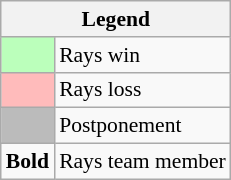<table class="wikitable" style="font-size:90%">
<tr>
<th colspan="2">Legend</th>
</tr>
<tr>
<td style="background:#bfb;"> </td>
<td>Rays win</td>
</tr>
<tr>
<td style="background:#fbb;"> </td>
<td>Rays loss</td>
</tr>
<tr>
<td style="background:#bbb;"> </td>
<td>Postponement</td>
</tr>
<tr>
<td><strong>Bold</strong></td>
<td>Rays team member</td>
</tr>
</table>
